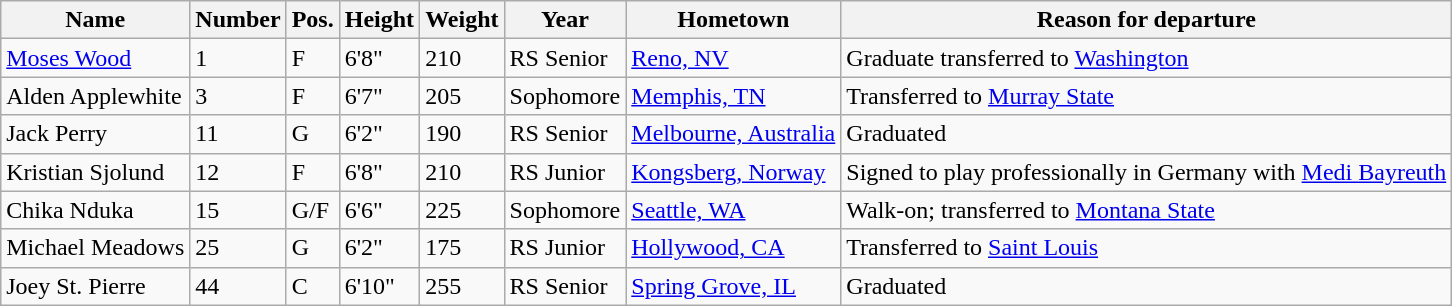<table class="wikitable sortable" border="1">
<tr>
<th>Name</th>
<th>Number</th>
<th>Pos.</th>
<th>Height</th>
<th>Weight</th>
<th>Year</th>
<th>Hometown</th>
<th class="unsortable">Reason for departure</th>
</tr>
<tr>
<td><a href='#'>Moses Wood</a></td>
<td>1</td>
<td>F</td>
<td>6'8"</td>
<td>210</td>
<td>RS Senior</td>
<td><a href='#'>Reno, NV</a></td>
<td>Graduate transferred to <a href='#'>Washington</a></td>
</tr>
<tr>
<td>Alden Applewhite</td>
<td>3</td>
<td>F</td>
<td>6'7"</td>
<td>205</td>
<td>Sophomore</td>
<td><a href='#'>Memphis, TN</a></td>
<td>Transferred to <a href='#'>Murray State</a></td>
</tr>
<tr>
<td>Jack Perry</td>
<td>11</td>
<td>G</td>
<td>6'2"</td>
<td>190</td>
<td>RS Senior</td>
<td><a href='#'>Melbourne, Australia</a></td>
<td>Graduated</td>
</tr>
<tr>
<td>Kristian Sjolund</td>
<td>12</td>
<td>F</td>
<td>6'8"</td>
<td>210</td>
<td>RS Junior</td>
<td><a href='#'>Kongsberg, Norway</a></td>
<td>Signed to play professionally in Germany with <a href='#'>Medi Bayreuth</a></td>
</tr>
<tr>
<td>Chika Nduka</td>
<td>15</td>
<td>G/F</td>
<td>6'6"</td>
<td>225</td>
<td>Sophomore</td>
<td><a href='#'>Seattle, WA</a></td>
<td>Walk-on; transferred to <a href='#'>Montana State</a></td>
</tr>
<tr>
<td>Michael Meadows</td>
<td>25</td>
<td>G</td>
<td>6'2"</td>
<td>175</td>
<td>RS Junior</td>
<td><a href='#'>Hollywood, CA</a></td>
<td>Transferred to <a href='#'>Saint Louis</a></td>
</tr>
<tr>
<td>Joey St. Pierre</td>
<td>44</td>
<td>C</td>
<td>6'10"</td>
<td>255</td>
<td>RS Senior</td>
<td><a href='#'>Spring Grove, IL</a></td>
<td>Graduated</td>
</tr>
</table>
